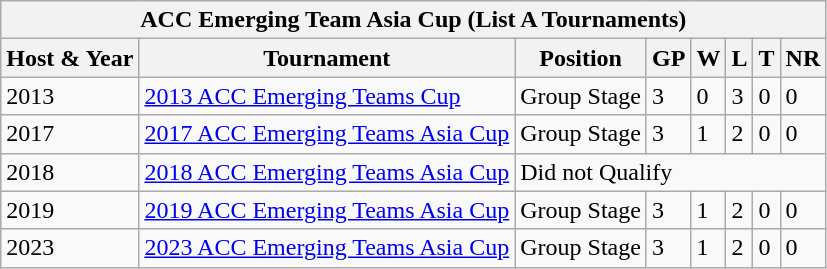<table class="wikitable">
<tr>
<th colspan="8"><strong>ACC Emerging Team Asia Cup (List A Tournaments)</strong></th>
</tr>
<tr>
<th><strong>Host & Year</strong></th>
<th>Tournament</th>
<th>Position</th>
<th>GP</th>
<th>W</th>
<th>L</th>
<th>T</th>
<th>NR</th>
</tr>
<tr>
<td> 2013</td>
<td><a href='#'>2013 ACC Emerging Teams Cup</a></td>
<td>Group Stage</td>
<td>3</td>
<td>0</td>
<td>3</td>
<td>0</td>
<td>0</td>
</tr>
<tr>
<td> 2017</td>
<td><a href='#'>2017 ACC Emerging Teams Asia Cup</a></td>
<td>Group Stage</td>
<td>3</td>
<td>1</td>
<td>2</td>
<td>0</td>
<td>0</td>
</tr>
<tr>
<td> 2018</td>
<td><a href='#'>2018 ACC Emerging Teams Asia Cup</a></td>
<td colspan="6">Did not Qualify</td>
</tr>
<tr>
<td> 2019</td>
<td><a href='#'>2019 ACC Emerging Teams Asia Cup</a></td>
<td>Group Stage</td>
<td>3</td>
<td>1</td>
<td>2</td>
<td>0</td>
<td>0</td>
</tr>
<tr>
<td> 2023</td>
<td><a href='#'>2023 ACC Emerging Teams Asia Cup</a></td>
<td>Group Stage</td>
<td>3</td>
<td>1</td>
<td>2</td>
<td>0</td>
<td>0</td>
</tr>
</table>
